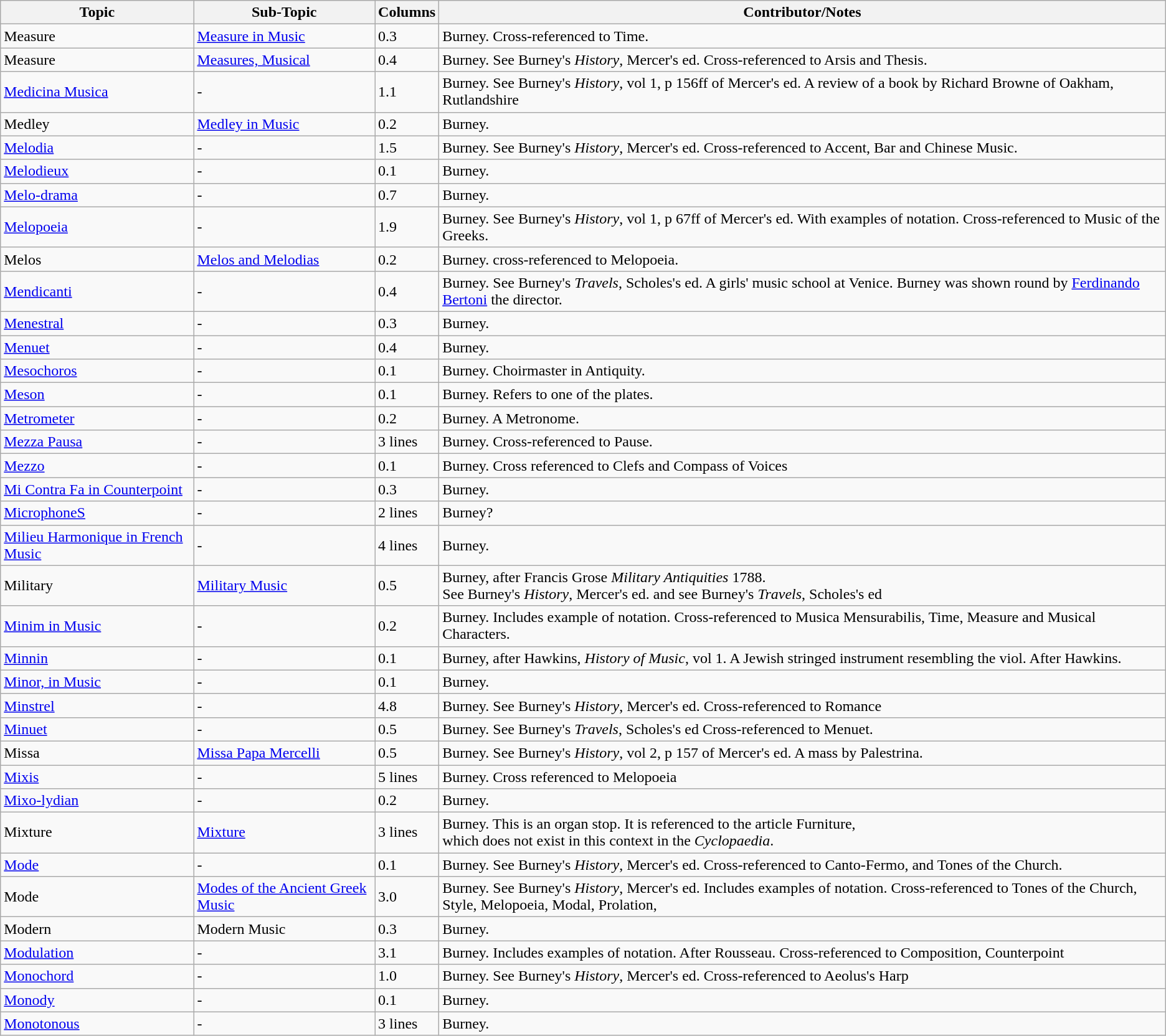<table class="wikitable">
<tr>
<th>Topic</th>
<th>Sub-Topic</th>
<th>Columns</th>
<th>Contributor/Notes</th>
</tr>
<tr>
<td>Measure</td>
<td><a href='#'>Measure in Music</a></td>
<td>0.3</td>
<td>Burney. Cross-referenced to Time.</td>
</tr>
<tr>
<td>Measure</td>
<td><a href='#'>Measures, Musical</a></td>
<td>0.4</td>
<td>Burney. See Burney's <em>History</em>, Mercer's ed. Cross-referenced to Arsis and Thesis.</td>
</tr>
<tr>
<td><a href='#'>Medicina Musica</a></td>
<td>-</td>
<td>1.1</td>
<td>Burney. See Burney's <em>History</em>, vol 1, p 156ff of Mercer's ed. A review of a book by Richard Browne of Oakham, Rutlandshire</td>
</tr>
<tr>
<td>Medley</td>
<td><a href='#'>Medley in Music</a></td>
<td>0.2</td>
<td>Burney.</td>
</tr>
<tr>
<td><a href='#'>Melodia</a></td>
<td>-</td>
<td>1.5</td>
<td>Burney. See Burney's <em>History</em>, Mercer's ed. Cross-referenced to Accent, Bar and Chinese Music.</td>
</tr>
<tr>
<td><a href='#'>Melodieux</a></td>
<td>-</td>
<td>0.1</td>
<td>Burney.</td>
</tr>
<tr>
<td><a href='#'>Melo-drama</a></td>
<td>-</td>
<td>0.7</td>
<td>Burney.</td>
</tr>
<tr>
<td><a href='#'>Melopoeia</a></td>
<td>-</td>
<td>1.9</td>
<td>Burney. See Burney's <em>History</em>, vol 1, p 67ff of Mercer's ed. With examples of notation. Cross-referenced to Music of the Greeks.</td>
</tr>
<tr>
<td>Melos</td>
<td><a href='#'>Melos and Melodias</a></td>
<td>0.2</td>
<td>Burney. cross-referenced to Melopoeia.</td>
</tr>
<tr>
<td><a href='#'>Mendicanti</a></td>
<td>-</td>
<td>0.4</td>
<td>Burney. See Burney's <em>Travels</em>, Scholes's ed. A girls' music school at Venice. Burney was shown round by <a href='#'>Ferdinando Bertoni</a> the director.</td>
</tr>
<tr>
<td><a href='#'>Menestral</a></td>
<td>-</td>
<td>0.3</td>
<td>Burney.</td>
</tr>
<tr>
<td><a href='#'>Menuet</a></td>
<td>-</td>
<td>0.4</td>
<td>Burney.</td>
</tr>
<tr>
<td><a href='#'>Mesochoros</a></td>
<td>-</td>
<td>0.1</td>
<td>Burney. Choirmaster in Antiquity.</td>
</tr>
<tr>
<td><a href='#'>Meson</a></td>
<td>-</td>
<td>0.1</td>
<td>Burney. Refers to one of the plates.</td>
</tr>
<tr>
<td><a href='#'>Metrometer</a></td>
<td>-</td>
<td>0.2</td>
<td>Burney. A Metronome.</td>
</tr>
<tr>
<td><a href='#'>Mezza Pausa</a></td>
<td>-</td>
<td>3 lines</td>
<td>Burney. Cross-referenced to Pause.</td>
</tr>
<tr>
<td><a href='#'>Mezzo</a></td>
<td>-</td>
<td>0.1</td>
<td>Burney. Cross referenced to Clefs and Compass of Voices</td>
</tr>
<tr>
<td><a href='#'>Mi Contra Fa in Counterpoint</a></td>
<td>-</td>
<td>0.3</td>
<td>Burney.</td>
</tr>
<tr>
<td><a href='#'>MicrophoneS</a></td>
<td>-</td>
<td>2 lines</td>
<td>Burney?</td>
</tr>
<tr>
<td><a href='#'>Milieu Harmonique in French Music</a></td>
<td>-</td>
<td>4 lines</td>
<td>Burney.</td>
</tr>
<tr>
<td>Military</td>
<td><a href='#'>Military Music</a></td>
<td>0.5</td>
<td>Burney, after Francis Grose <em>Military Antiquities</em> 1788.<br>See Burney's <em>History</em>, Mercer's ed. and see Burney's <em>Travels</em>, Scholes's ed</td>
</tr>
<tr>
<td><a href='#'>Minim in Music</a></td>
<td>-</td>
<td>0.2</td>
<td>Burney. Includes example of notation. Cross-referenced to Musica Mensurabilis, Time, Measure and Musical Characters.</td>
</tr>
<tr>
<td><a href='#'>Minnin</a></td>
<td>-</td>
<td>0.1</td>
<td>Burney, after Hawkins, <em>History of Music</em>, vol 1. A Jewish stringed instrument resembling the viol. After Hawkins.</td>
</tr>
<tr>
<td><a href='#'>Minor, in Music</a></td>
<td>-</td>
<td>0.1</td>
<td>Burney.</td>
</tr>
<tr>
<td><a href='#'>Minstrel</a></td>
<td>-</td>
<td>4.8</td>
<td>Burney. See Burney's <em>History</em>, Mercer's ed. Cross-referenced to Romance</td>
</tr>
<tr>
<td><a href='#'>Minuet</a></td>
<td>-</td>
<td>0.5</td>
<td>Burney. See Burney's <em>Travels</em>, Scholes's ed Cross-referenced to Menuet.</td>
</tr>
<tr>
<td>Missa</td>
<td><a href='#'>Missa Papa Mercelli</a></td>
<td>0.5</td>
<td>Burney. See Burney's <em>History</em>, vol 2, p 157 of Mercer's ed. A mass by Palestrina.</td>
</tr>
<tr>
<td><a href='#'>Mixis</a></td>
<td>-</td>
<td>5 lines</td>
<td>Burney. Cross referenced to Melopoeia</td>
</tr>
<tr>
<td><a href='#'>Mixo-lydian</a></td>
<td>-</td>
<td>0.2</td>
<td>Burney.</td>
</tr>
<tr>
<td>Mixture</td>
<td><a href='#'>Mixture</a></td>
<td>3 lines</td>
<td>Burney. This is an organ stop. It is referenced to the article Furniture,<br>which does not exist in this context in the <em>Cyclopaedia</em>.</td>
</tr>
<tr>
<td><a href='#'>Mode</a></td>
<td>-</td>
<td>0.1</td>
<td>Burney. See Burney's <em>History</em>, Mercer's ed. Cross-referenced to Canto-Fermo, and Tones of the Church.</td>
</tr>
<tr>
<td>Mode</td>
<td><a href='#'>Modes of the Ancient Greek Music</a></td>
<td>3.0</td>
<td>Burney. See Burney's <em>History</em>, Mercer's ed. Includes examples of notation. Cross-referenced to Tones of the Church, Style, Melopoeia, Modal, Prolation,</td>
</tr>
<tr>
<td>Modern</td>
<td>Modern Music</td>
<td>0.3</td>
<td>Burney.</td>
</tr>
<tr>
<td><a href='#'>Modulation</a></td>
<td>-</td>
<td>3.1</td>
<td>Burney. Includes examples of notation.  After Rousseau. Cross-referenced to Composition, Counterpoint</td>
</tr>
<tr>
<td><a href='#'>Monochord</a></td>
<td>-</td>
<td>1.0</td>
<td>Burney. See Burney's <em>History</em>, Mercer's ed. Cross-referenced to Aeolus's Harp</td>
</tr>
<tr>
<td><a href='#'>Monody</a></td>
<td>-</td>
<td>0.1</td>
<td>Burney.</td>
</tr>
<tr>
<td><a href='#'>Monotonous</a></td>
<td>-</td>
<td>3 lines</td>
<td>Burney.</td>
</tr>
</table>
